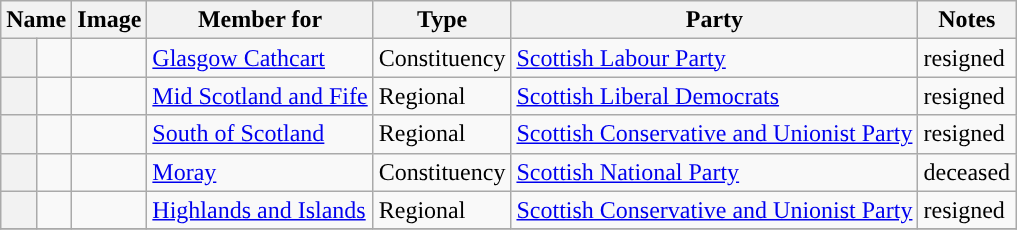<table class="sortable wikitable">
<tr valign=bottom>
<th colspan="2">Name</th>
<th>Image</th>
<th>Member for</th>
<th>Type</th>
<th>Party</th>
<th>Notes</th>
</tr>
<tr>
<th style="background-color: "></th>
<td></td>
<td></td>
<td><a href='#'>Glasgow Cathcart</a></td>
<td>Constituency</td>
<td><a href='#'>Scottish Labour Party</a></td>
<td>resigned</td>
</tr>
<tr>
<th style="background-color: "></th>
<td></td>
<td></td>
<td><a href='#'>Mid Scotland and Fife</a></td>
<td>Regional</td>
<td><a href='#'>Scottish Liberal Democrats</a></td>
<td>resigned</td>
</tr>
<tr>
<th style="background-color: "></th>
<td></td>
<td></td>
<td><a href='#'>South of Scotland</a></td>
<td>Regional</td>
<td><a href='#'>Scottish Conservative and Unionist Party</a></td>
<td>resigned</td>
</tr>
<tr>
<th style="background-color: "></th>
<td></td>
<td></td>
<td><a href='#'>Moray</a></td>
<td>Constituency</td>
<td><a href='#'>Scottish National Party</a></td>
<td>deceased</td>
</tr>
<tr>
<th style="background-color: "></th>
<td></td>
<td></td>
<td><a href='#'>Highlands and Islands</a></td>
<td>Regional</td>
<td><a href='#'>Scottish Conservative and Unionist Party</a></td>
<td>resigned</td>
</tr>
<tr>
</tr>
</table>
